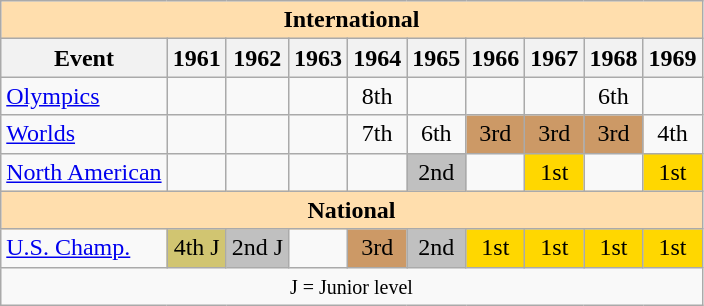<table class="wikitable" style="text-align:center">
<tr>
<th style="background-color: #ffdead; " colspan=10 align=center>International</th>
</tr>
<tr>
<th>Event</th>
<th>1961</th>
<th>1962</th>
<th>1963</th>
<th>1964</th>
<th>1965</th>
<th>1966</th>
<th>1967</th>
<th>1968</th>
<th>1969</th>
</tr>
<tr>
<td align=left><a href='#'>Olympics</a></td>
<td></td>
<td></td>
<td></td>
<td>8th</td>
<td></td>
<td></td>
<td></td>
<td>6th</td>
<td></td>
</tr>
<tr>
<td align=left><a href='#'>Worlds</a></td>
<td></td>
<td></td>
<td></td>
<td>7th</td>
<td>6th</td>
<td bgcolor=cc9966>3rd</td>
<td bgcolor=cc9966>3rd</td>
<td bgcolor=cc9966>3rd</td>
<td>4th</td>
</tr>
<tr>
<td align=left><a href='#'>North American</a></td>
<td></td>
<td></td>
<td></td>
<td></td>
<td bgcolor=silver>2nd</td>
<td></td>
<td bgcolor=gold>1st</td>
<td></td>
<td bgcolor=gold>1st</td>
</tr>
<tr>
<th style="background-color: #ffdead; " colspan=10 align=center>National</th>
</tr>
<tr>
<td align=left><a href='#'>U.S. Champ.</a></td>
<td bgcolor=d1c571>4th J</td>
<td bgcolor=silver>2nd J</td>
<td></td>
<td bgcolor=cc9966>3rd</td>
<td bgcolor=silver>2nd</td>
<td bgcolor=gold>1st</td>
<td bgcolor=gold>1st</td>
<td bgcolor=gold>1st</td>
<td bgcolor=gold>1st</td>
</tr>
<tr>
<td colspan=10 align=center><small> J = Junior level </small></td>
</tr>
</table>
